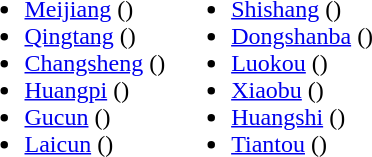<table>
<tr>
<td valign="top"><br><ul><li><a href='#'>Meijiang</a> ()</li><li><a href='#'>Qingtang</a> ()</li><li><a href='#'>Changsheng</a> ()</li><li><a href='#'>Huangpi</a> ()</li><li><a href='#'>Gucun</a> ()</li><li><a href='#'>Laicun</a> ()</li></ul></td>
<td valign="top"><br><ul><li><a href='#'>Shishang</a> ()</li><li><a href='#'>Dongshanba</a> ()</li><li><a href='#'>Luokou</a> ()</li><li><a href='#'>Xiaobu</a> ()</li><li><a href='#'>Huangshi</a> ()</li><li><a href='#'>Tiantou</a> ()</li></ul></td>
</tr>
</table>
